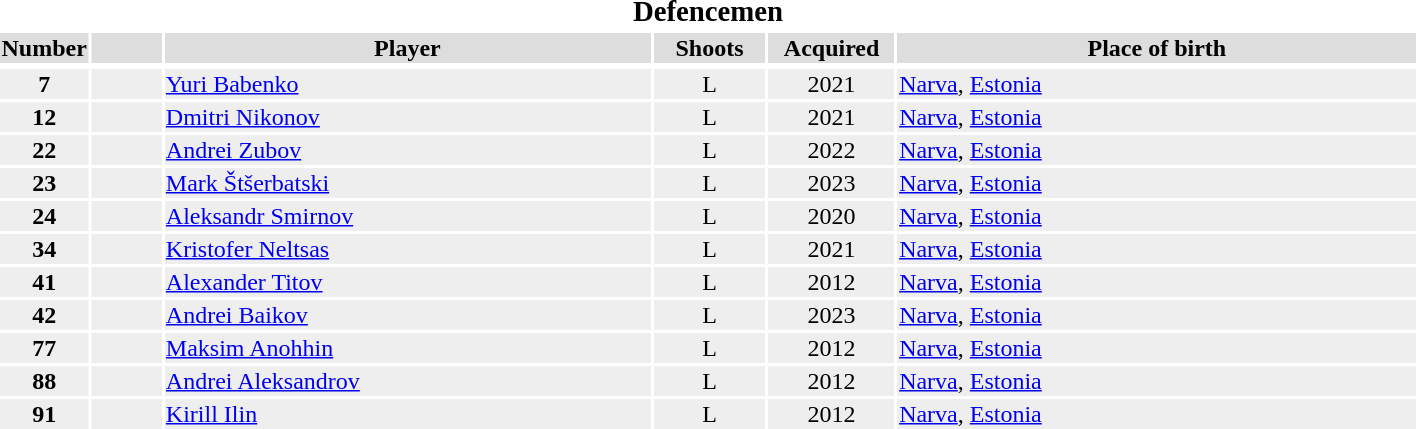<table width=75%>
<tr>
<th colspan="7"><big>Defencemen</big></th>
</tr>
<tr bgcolor="#dddddd">
<th width="5%">Number</th>
<th width="5%"></th>
<th !width="15%">Player</th>
<th width="8%">Shoots</th>
<th width="9%">Acquired</th>
<th width="37%">Place of birth</th>
</tr>
<tr>
</tr>
<tr bgcolor="#eeeeee">
<td align="center"><strong>7</strong></td>
<td align="center"></td>
<td><a href='#'>Yuri Babenko</a></td>
<td align="center">L</td>
<td align="center">2021</td>
<td><a href='#'>Narva</a>, <a href='#'>Estonia</a></td>
</tr>
<tr bgcolor="#eeeeee">
<td align="center"><strong>12</strong></td>
<td align="center"></td>
<td><a href='#'>Dmitri Nikonov</a></td>
<td align="center">L</td>
<td align="center">2021</td>
<td><a href='#'>Narva</a>, <a href='#'>Estonia</a></td>
</tr>
<tr bgcolor="#eeeeee">
<td align="center"><strong>22</strong></td>
<td align="center"></td>
<td><a href='#'>Andrei Zubov</a></td>
<td align="center">L</td>
<td align="center">2022</td>
<td><a href='#'>Narva</a>, <a href='#'>Estonia</a></td>
</tr>
<tr bgcolor="#eeeeee">
<td align="center"><strong>23</strong></td>
<td align="center"></td>
<td><a href='#'>Mark Štšerbatski</a></td>
<td align="center">L</td>
<td align="center">2023</td>
<td><a href='#'>Narva</a>, <a href='#'>Estonia</a></td>
</tr>
<tr bgcolor="#eeeeee">
<td align="center"><strong>24</strong></td>
<td align="center"></td>
<td><a href='#'>Aleksandr Smirnov</a></td>
<td align="center">L</td>
<td align="center">2020</td>
<td><a href='#'>Narva</a>, <a href='#'>Estonia</a></td>
</tr>
<tr bgcolor="#eeeeee">
<td align="center"><strong>34</strong></td>
<td align="center"></td>
<td><a href='#'>Kristofer Neltsas</a></td>
<td align="center">L</td>
<td align="center">2021</td>
<td><a href='#'>Narva</a>, <a href='#'>Estonia</a></td>
</tr>
<tr bgcolor="#eeeeee">
<td align="center"><strong>41</strong></td>
<td align="center"></td>
<td><a href='#'>Alexander Titov</a></td>
<td align="center">L</td>
<td align="center">2012</td>
<td><a href='#'>Narva</a>, <a href='#'>Estonia</a></td>
</tr>
<tr bgcolor="#eeeeee">
<td align="center"><strong>42</strong></td>
<td align="center"></td>
<td><a href='#'>Andrei Baikov</a></td>
<td align="center">L</td>
<td align="center">2023</td>
<td><a href='#'>Narva</a>, <a href='#'>Estonia</a></td>
</tr>
<tr bgcolor="#eeeeee">
<td align="center"><strong>77</strong></td>
<td align="center"></td>
<td><a href='#'>Maksim Anohhin</a></td>
<td align="center">L</td>
<td align="center">2012</td>
<td><a href='#'>Narva</a>, <a href='#'>Estonia</a></td>
</tr>
<tr bgcolor="#eeeeee">
<td align="center"><strong>88</strong></td>
<td align="center"></td>
<td><a href='#'>Andrei Aleksandrov</a></td>
<td align="center">L</td>
<td align="center">2012</td>
<td><a href='#'>Narva</a>, <a href='#'>Estonia</a></td>
</tr>
<tr bgcolor="#eeeeee">
<td align="center"><strong>91</strong></td>
<td align="center"></td>
<td><a href='#'>Kirill Ilin</a></td>
<td align="center">L</td>
<td align="center">2012</td>
<td><a href='#'>Narva</a>, <a href='#'>Estonia</a></td>
</tr>
</table>
